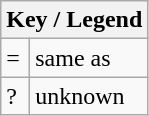<table class="wikitable">
<tr>
<th colspan="2">Key / Legend</th>
</tr>
<tr>
<td>=</td>
<td>same as</td>
</tr>
<tr>
<td>?</td>
<td>unknown</td>
</tr>
</table>
